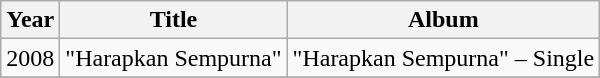<table class="wikitable" border="1">
<tr>
<th>Year</th>
<th>Title</th>
<th>Album</th>
</tr>
<tr>
<td>2008</td>
<td>"Harapkan Sempurna"</td>
<td>"Harapkan Sempurna" – Single</td>
</tr>
<tr>
</tr>
</table>
